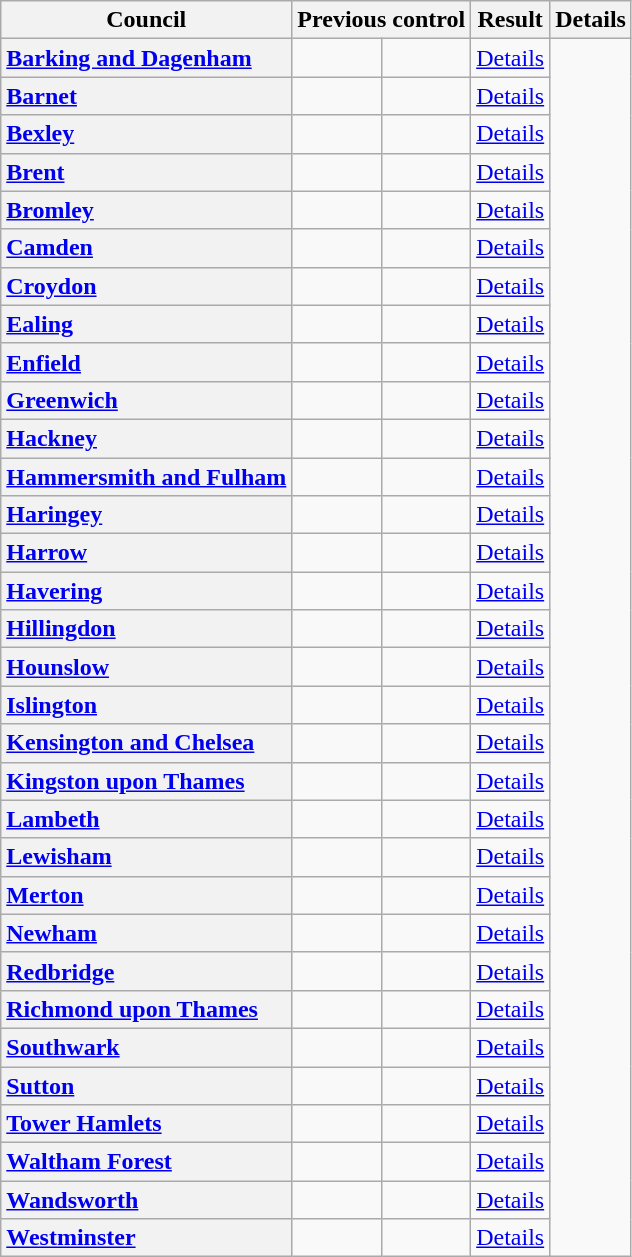<table class="wikitable">
<tr>
<th scope="col">Council</th>
<th colspan=2>Previous control</th>
<th colspan=2>Result</th>
<th scope="col" class="unsortable">Details</th>
</tr>
<tr>
<th scope="row" style="text-align: left;"><a href='#'>Barking and Dagenham</a></th>
<td></td>
<td></td>
<td><a href='#'>Details</a></td>
</tr>
<tr>
<th scope="row" style="text-align: left;"><a href='#'>Barnet</a></th>
<td></td>
<td></td>
<td><a href='#'>Details</a></td>
</tr>
<tr>
<th scope="row" style="text-align: left;"><a href='#'>Bexley</a></th>
<td></td>
<td></td>
<td><a href='#'>Details</a></td>
</tr>
<tr>
<th scope="row" style="text-align: left;"><a href='#'>Brent</a></th>
<td></td>
<td></td>
<td><a href='#'>Details</a></td>
</tr>
<tr>
<th scope="row" style="text-align: left;"><a href='#'>Bromley</a></th>
<td></td>
<td></td>
<td><a href='#'>Details</a></td>
</tr>
<tr>
<th scope="row" style="text-align: left;"><a href='#'>Camden</a></th>
<td></td>
<td></td>
<td><a href='#'>Details</a></td>
</tr>
<tr>
<th scope="row" style="text-align: left;"><a href='#'>Croydon</a></th>
<td></td>
<td></td>
<td><a href='#'>Details</a></td>
</tr>
<tr>
<th scope="row" style="text-align: left;"><a href='#'>Ealing</a></th>
<td></td>
<td></td>
<td><a href='#'>Details</a></td>
</tr>
<tr>
<th scope="row" style="text-align: left;"><a href='#'>Enfield</a></th>
<td></td>
<td></td>
<td><a href='#'>Details</a></td>
</tr>
<tr>
<th scope="row" style="text-align: left;"><a href='#'>Greenwich</a></th>
<td></td>
<td></td>
<td><a href='#'>Details</a></td>
</tr>
<tr>
<th scope="row" style="text-align: left;"><a href='#'>Hackney</a></th>
<td></td>
<td></td>
<td><a href='#'>Details</a></td>
</tr>
<tr>
<th scope="row" style="text-align: left;"><a href='#'>Hammersmith and Fulham</a></th>
<td></td>
<td></td>
<td><a href='#'>Details</a></td>
</tr>
<tr>
<th scope="row" style="text-align: left;"><a href='#'>Haringey</a></th>
<td></td>
<td></td>
<td><a href='#'>Details</a></td>
</tr>
<tr>
<th scope="row" style="text-align: left;"><a href='#'>Harrow</a></th>
<td></td>
<td></td>
<td><a href='#'>Details</a></td>
</tr>
<tr>
<th scope="row" style="text-align: left;"><a href='#'>Havering</a></th>
<td></td>
<td></td>
<td><a href='#'>Details</a></td>
</tr>
<tr>
<th scope="row" style="text-align: left;"><a href='#'>Hillingdon</a></th>
<td></td>
<td></td>
<td><a href='#'>Details</a></td>
</tr>
<tr>
<th scope="row" style="text-align: left;"><a href='#'>Hounslow</a></th>
<td></td>
<td></td>
<td><a href='#'>Details</a></td>
</tr>
<tr>
<th scope="row" style="text-align: left;"><a href='#'>Islington</a></th>
<td></td>
<td></td>
<td><a href='#'>Details</a></td>
</tr>
<tr>
<th scope="row" style="text-align: left;"><a href='#'>Kensington and Chelsea</a></th>
<td></td>
<td></td>
<td><a href='#'>Details</a></td>
</tr>
<tr>
<th scope="row" style="text-align: left;"><a href='#'>Kingston upon Thames</a></th>
<td></td>
<td></td>
<td><a href='#'>Details</a></td>
</tr>
<tr>
<th scope="row" style="text-align: left;"><a href='#'>Lambeth</a></th>
<td></td>
<td></td>
<td><a href='#'>Details</a></td>
</tr>
<tr>
<th scope="row" style="text-align: left;"><a href='#'>Lewisham</a></th>
<td></td>
<td></td>
<td><a href='#'>Details</a></td>
</tr>
<tr>
<th scope="row" style="text-align: left;"><a href='#'>Merton</a></th>
<td></td>
<td></td>
<td><a href='#'>Details</a></td>
</tr>
<tr>
<th scope="row" style="text-align: left;"><a href='#'>Newham</a></th>
<td></td>
<td></td>
<td><a href='#'>Details</a></td>
</tr>
<tr>
<th scope="row" style="text-align: left;"><a href='#'>Redbridge</a></th>
<td></td>
<td></td>
<td><a href='#'>Details</a></td>
</tr>
<tr>
<th scope="row" style="text-align: left;"><a href='#'>Richmond upon Thames</a></th>
<td></td>
<td></td>
<td><a href='#'>Details</a></td>
</tr>
<tr>
<th scope="row" style="text-align: left;"><a href='#'>Southwark</a></th>
<td></td>
<td></td>
<td><a href='#'>Details</a></td>
</tr>
<tr>
<th scope="row" style="text-align: left;"><a href='#'>Sutton</a></th>
<td></td>
<td></td>
<td><a href='#'>Details</a></td>
</tr>
<tr>
<th scope="row" style="text-align: left;"><a href='#'>Tower Hamlets</a></th>
<td></td>
<td></td>
<td><a href='#'>Details</a></td>
</tr>
<tr>
<th scope="row" style="text-align: left;"><a href='#'>Waltham Forest</a></th>
<td></td>
<td></td>
<td><a href='#'>Details</a></td>
</tr>
<tr>
<th scope="row" style="text-align: left;"><a href='#'>Wandsworth</a></th>
<td></td>
<td></td>
<td><a href='#'>Details</a></td>
</tr>
<tr>
<th scope="row" style="text-align: left;"><a href='#'>Westminster</a></th>
<td></td>
<td></td>
<td><a href='#'>Details</a></td>
</tr>
</table>
